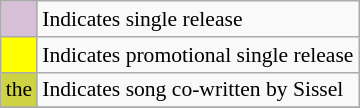<table class="wikitable" style="font-size:90%;">
<tr>
<td style="background-color:#D8BFD8"></td>
<td>Indicates single release</td>
</tr>
<tr>
<td style="background-color:#ffff00"></td>
<td>Indicates promotional single release</td>
</tr>
<tr>
<td style="background-color:#ced343"> the</td>
<td>Indicates song co-written by Sissel</td>
</tr>
<tr>
</tr>
</table>
